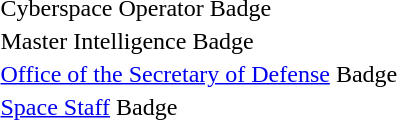<table>
<tr>
<td></td>
<td>Cyberspace Operator Badge</td>
</tr>
<tr>
<td></td>
<td>Master Intelligence Badge</td>
</tr>
<tr>
<td></td>
<td><a href='#'>Office of the Secretary of Defense</a> Badge</td>
</tr>
<tr>
<td></td>
<td><a href='#'>Space Staff</a> Badge</td>
</tr>
</table>
